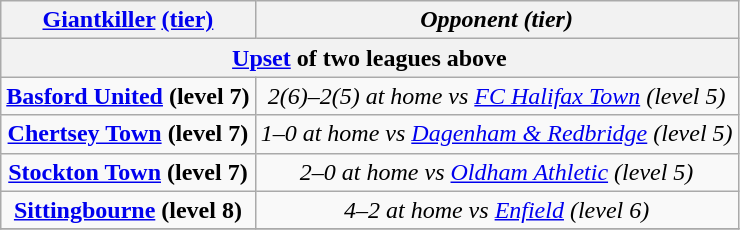<table class="wikitable" style="text-align:center;">
<tr>
<th scope="col"><a href='#'>Giantkiller</a> <a href='#'>(tier)</a></th>
<th scope="col"><em>Opponent (tier)</em></th>
</tr>
<tr>
<th colspan="2"><a href='#'>Upset</a> of two leagues above</th>
</tr>
<tr>
<td><strong><a href='#'>Basford United</a> (level 7)</strong></td>
<td><em>2(6)–2(5) at home vs <a href='#'>FC Halifax Town</a> (level 5)</em></td>
</tr>
<tr>
<td><strong><a href='#'>Chertsey Town</a> (level 7)</strong></td>
<td><em>1–0 at home vs <a href='#'>Dagenham & Redbridge</a> (level 5)</em></td>
</tr>
<tr>
<td><strong><a href='#'>Stockton Town</a> (level 7)</strong></td>
<td><em>2–0 at home vs <a href='#'>Oldham Athletic</a> (level 5)</em></td>
</tr>
<tr>
<td><strong><a href='#'>Sittingbourne</a> (level 8)</strong></td>
<td><em>4–2 at home vs <a href='#'>Enfield</a> (level 6)</em></td>
</tr>
<tr>
</tr>
</table>
